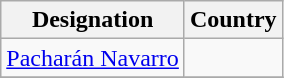<table class="wikitable">
<tr>
<th>Designation</th>
<th>Country</th>
</tr>
<tr>
<td><a href='#'>Pacharán Navarro</a></td>
<td></td>
</tr>
<tr>
</tr>
</table>
